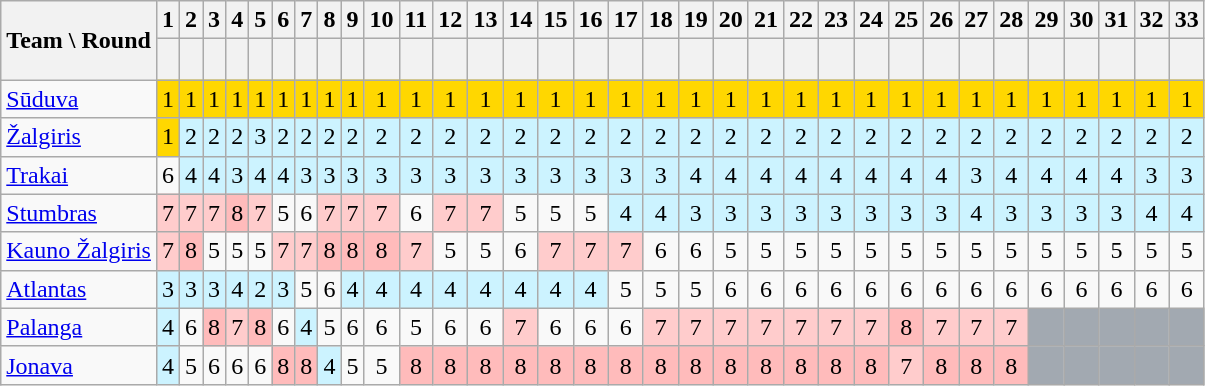<table class="wikitable sortable" style="font-size: 100%; text-align:center;">
<tr>
<th rowspan="2">Team \ Round</th>
<th align=center>1</th>
<th align=center>2</th>
<th align=center>3</th>
<th align=center>4</th>
<th align=center>5</th>
<th align=center>6</th>
<th align=center>7</th>
<th align=center>8</th>
<th align=center>9</th>
<th align=center>10</th>
<th align=center>11</th>
<th align=center>12</th>
<th align=center>13</th>
<th align=center>14</th>
<th align=center>15</th>
<th align=center>16</th>
<th align=center>17</th>
<th align=center>18</th>
<th align=center>19</th>
<th align=center>20</th>
<th align=center>21</th>
<th align=center>22</th>
<th align=center>23</th>
<th align=center>24</th>
<th align=center>25</th>
<th align=center>26</th>
<th align=center>27</th>
<th align=center>28</th>
<th align=center>29</th>
<th align=center>30</th>
<th align=center>31</th>
<th align=center>32</th>
<th align=center>33</th>
</tr>
<tr>
<th style="text-align:center; height:20px;"></th>
<th align=center></th>
<th align=center></th>
<th align=center></th>
<th align=center></th>
<th align=center></th>
<th align=center></th>
<th align=center></th>
<th align=center></th>
<th align=center></th>
<th align=center></th>
<th align=center></th>
<th align=center></th>
<th align=center></th>
<th align=center></th>
<th align=center></th>
<th align=center></th>
<th align=center></th>
<th align=center></th>
<th align=center></th>
<th align=center></th>
<th align=center></th>
<th align=center></th>
<th align=center></th>
<th align=center></th>
<th align=center></th>
<th align=center></th>
<th align=center></th>
<th align=center></th>
<th align=center></th>
<th align=center></th>
<th align=center></th>
<th align=center></th>
</tr>
<tr align=center>
<td align=left><a href='#'>Sūduva</a></td>
<td style="background:gold">1</td>
<td style="background:gold">1</td>
<td style="background:gold">1</td>
<td style="background:gold">1</td>
<td style="background:gold">1</td>
<td style="background:gold">1</td>
<td style="background:gold">1</td>
<td style="background:gold">1</td>
<td style="background:gold">1</td>
<td style="background:gold">1</td>
<td style="background:gold">1</td>
<td style="background:gold">1</td>
<td style="background:gold">1</td>
<td style="background:gold">1</td>
<td style="background:gold">1</td>
<td style="background:gold">1</td>
<td style="background:gold">1</td>
<td style="background:gold">1</td>
<td style="background:gold">1</td>
<td style="background:gold">1</td>
<td style="background:gold">1</td>
<td style="background:gold">1</td>
<td style="background:gold">1</td>
<td style="background:gold">1</td>
<td style="background:gold">1</td>
<td style="background:gold">1</td>
<td style="background:gold">1</td>
<td style="background:gold">1</td>
<td style="background:gold">1</td>
<td style="background:gold">1</td>
<td style="background:gold">1</td>
<td style="background:gold">1</td>
<td style="background:gold">1</td>
</tr>
<tr align=center>
<td align=left><a href='#'>Žalgiris</a></td>
<td style="background:gold">1</td>
<td style="background:#CCF3FF">2</td>
<td style="background:#CCF3FF">2</td>
<td style="background:#CCF3FF">2</td>
<td style="background:#CCF3FF">3</td>
<td style="background:#CCF3FF">2</td>
<td style="background:#CCF3FF">2</td>
<td style="background:#CCF3FF">2</td>
<td style="background:#CCF3FF">2</td>
<td style="background:#CCF3FF">2</td>
<td style="background:#CCF3FF">2</td>
<td style="background:#CCF3FF">2</td>
<td style="background:#CCF3FF">2</td>
<td style="background:#CCF3FF">2</td>
<td style="background:#CCF3FF">2</td>
<td style="background:#CCF3FF">2</td>
<td style="background:#CCF3FF">2</td>
<td style="background:#CCF3FF">2</td>
<td style="background:#CCF3FF">2</td>
<td style="background:#CCF3FF">2</td>
<td style="background:#CCF3FF">2</td>
<td style="background:#CCF3FF">2</td>
<td style="background:#CCF3FF">2</td>
<td style="background:#CCF3FF">2</td>
<td style="background:#CCF3FF">2</td>
<td style="background:#CCF3FF">2</td>
<td style="background:#CCF3FF">2</td>
<td style="background:#CCF3FF">2</td>
<td style="background:#CCF3FF">2</td>
<td style="background:#CCF3FF">2</td>
<td style="background:#CCF3FF">2</td>
<td style="background:#CCF3FF">2</td>
<td style="background:#CCF3FF">2</td>
</tr>
<tr align=center>
<td align=left><a href='#'>Trakai</a></td>
<td>6</td>
<td style="background:#CCF3FF">4</td>
<td style="background:#CCF3FF">4</td>
<td style="background:#CCF3FF">3</td>
<td style="background:#CCF3FF">4</td>
<td style="background:#CCF3FF">4</td>
<td style="background:#CCF3FF">3</td>
<td style="background:#CCF3FF">3</td>
<td style="background:#CCF3FF">3</td>
<td style="background:#CCF3FF">3</td>
<td style="background:#CCF3FF">3</td>
<td style="background:#CCF3FF">3</td>
<td style="background:#CCF3FF">3</td>
<td style="background:#CCF3FF">3</td>
<td style="background:#CCF3FF">3</td>
<td style="background:#CCF3FF">3</td>
<td style="background:#CCF3FF">3</td>
<td style="background:#CCF3FF">3</td>
<td style="background:#CCF3FF">4</td>
<td style="background:#CCF3FF">4</td>
<td style="background:#CCF3FF">4</td>
<td style="background:#CCF3FF">4</td>
<td style="background:#CCF3FF">4</td>
<td style="background:#CCF3FF">4</td>
<td style="background:#CCF3FF">4</td>
<td style="background:#CCF3FF">4</td>
<td style="background:#CCF3FF">3</td>
<td style="background:#CCF3FF">4</td>
<td style="background:#CCF3FF">4</td>
<td style="background:#CCF3FF">4</td>
<td style="background:#CCF3FF">4</td>
<td style="background:#CCF3FF">3</td>
<td style="background:#CCF3FF">3</td>
</tr>
<tr align=center>
<td align=left><a href='#'>Stumbras</a></td>
<td style="background:#FFCCCC">7</td>
<td style="background:#FFCCCC">7</td>
<td style="background:#FFCCCC">7</td>
<td style="background:#FFBBBB">8</td>
<td style="background:#FFCCCC">7</td>
<td>5</td>
<td>6</td>
<td style="background:#FFCCCC">7</td>
<td style="background:#FFCCCC">7</td>
<td style="background:#FFCCCC">7</td>
<td>6</td>
<td style="background:#FFCCCC">7</td>
<td style="background:#FFCCCC">7</td>
<td>5</td>
<td>5</td>
<td>5</td>
<td style="background:#CCF3FF">4</td>
<td style="background:#CCF3FF">4</td>
<td style="background:#CCF3FF">3</td>
<td style="background:#CCF3FF">3</td>
<td style="background:#CCF3FF">3</td>
<td style="background:#CCF3FF">3</td>
<td style="background:#CCF3FF">3</td>
<td style="background:#CCF3FF">3</td>
<td style="background:#CCF3FF">3</td>
<td style="background:#CCF3FF">3</td>
<td style="background:#CCF3FF">4</td>
<td style="background:#CCF3FF">3</td>
<td style="background:#CCF3FF">3</td>
<td style="background:#CCF3FF">3</td>
<td style="background:#CCF3FF">3</td>
<td style="background:#CCF3FF">4</td>
<td style="background:#CCF3FF">4</td>
</tr>
<tr align=center>
<td align=left><a href='#'>Kauno Žalgiris</a></td>
<td style="background:#FFCCCC">7</td>
<td style="background:#FFBBBB">8</td>
<td>5</td>
<td>5</td>
<td>5</td>
<td style="background:#FFCCCC">7</td>
<td style="background:#FFCCCC">7</td>
<td style="background:#FFBBBB">8</td>
<td style="background:#FFBBBB">8</td>
<td style="background:#FFBBBB">8</td>
<td style="background:#FFCCCC">7</td>
<td>5</td>
<td>5</td>
<td>6</td>
<td style="background:#FFCCCC">7</td>
<td style="background:#FFCCCC">7</td>
<td style="background:#FFCCCC">7</td>
<td>6</td>
<td>6</td>
<td>5</td>
<td>5</td>
<td>5</td>
<td>5</td>
<td>5</td>
<td>5</td>
<td>5</td>
<td>5</td>
<td>5</td>
<td>5</td>
<td>5</td>
<td>5</td>
<td>5</td>
<td>5</td>
</tr>
<tr align=center>
<td align=left><a href='#'>Atlantas</a></td>
<td style="background:#CCF3FF">3</td>
<td style="background:#CCF3FF">3</td>
<td style="background:#CCF3FF">3</td>
<td style="background:#CCF3FF">4</td>
<td style="background:#CCF3FF">2</td>
<td style="background:#CCF3FF">3</td>
<td>5</td>
<td>6</td>
<td style="background:#CCF3FF">4</td>
<td style="background:#CCF3FF">4</td>
<td style="background:#CCF3FF">4</td>
<td style="background:#CCF3FF">4</td>
<td style="background:#CCF3FF">4</td>
<td style="background:#CCF3FF">4</td>
<td style="background:#CCF3FF">4</td>
<td style="background:#CCF3FF">4</td>
<td>5</td>
<td>5</td>
<td>5</td>
<td>6</td>
<td>6</td>
<td>6</td>
<td>6</td>
<td>6</td>
<td>6</td>
<td>6</td>
<td>6</td>
<td>6</td>
<td>6</td>
<td>6</td>
<td>6</td>
<td>6</td>
<td>6</td>
</tr>
<tr align=center>
<td align=left><a href='#'>Palanga</a></td>
<td style="background:#CCF3FF">4</td>
<td>6</td>
<td style="background:#FFBBBB">8</td>
<td style="background:#FFCCCC">7</td>
<td style="background:#FFBBBB">8</td>
<td>6</td>
<td style="background:#CCF3FF">4</td>
<td>5</td>
<td>6</td>
<td>6</td>
<td>5</td>
<td>6</td>
<td>6</td>
<td style="background:#FFCCCC">7</td>
<td>6</td>
<td>6</td>
<td>6</td>
<td style="background:#FFCCCC">7</td>
<td style="background:#FFCCCC">7</td>
<td style="background:#FFCCCC">7</td>
<td style="background:#FFCCCC">7</td>
<td style="background:#FFCCCC">7</td>
<td style="background:#FFCCCC">7</td>
<td style="background:#FFCCCC">7</td>
<td style="background:#FFBBBB">8</td>
<td style="background:#FFCCCC">7</td>
<td style="background:#FFCCCC">7</td>
<td style="background:#FFCCCC">7</td>
<td style="background:#A2A9B1"></td>
<td style="background:#A2A9B1"></td>
<td style="background:#A2A9B1"></td>
<td style="background:#A2A9B1"></td>
<td style="background:#A2A9B1"></td>
</tr>
<tr align=center>
<td align=left><a href='#'>Jonava</a></td>
<td style="background:#CCF3FF">4</td>
<td>5</td>
<td>6</td>
<td>6</td>
<td>6</td>
<td style="background:#FFBBBB">8</td>
<td style="background:#FFBBBB">8</td>
<td style="background:#CCF3FF">4</td>
<td>5</td>
<td>5</td>
<td style="background:#FFBBBB">8</td>
<td style="background:#FFBBBB">8</td>
<td style="background:#FFBBBB">8</td>
<td style="background:#FFBBBB">8</td>
<td style="background:#FFBBBB">8</td>
<td style="background:#FFBBBB">8</td>
<td style="background:#FFBBBB">8</td>
<td style="background:#FFBBBB">8</td>
<td style="background:#FFBBBB">8</td>
<td style="background:#FFBBBB">8</td>
<td style="background:#FFBBBB">8</td>
<td style="background:#FFBBBB">8</td>
<td style="background:#FFBBBB">8</td>
<td style="background:#FFBBBB">8</td>
<td style="background:#FFCCCC">7</td>
<td style="background:#FFBBBB">8</td>
<td style="background:#FFBBBB">8</td>
<td style="background:#FFBBBB">8</td>
<td style="background:#A2A9B1"></td>
<td style="background:#A2A9B1"></td>
<td style="background:#A2A9B1"></td>
<td style="background:#A2A9B1"></td>
<td style="background:#A2A9B1"></td>
</tr>
</table>
